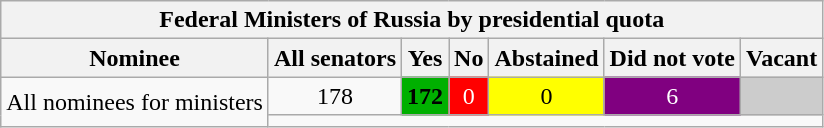<table class="wikitable collapsible">
<tr>
<th colspan="7">Federal Ministers of Russia by presidential quota</th>
</tr>
<tr>
<th>Nominee</th>
<th>All senators</th>
<th><strong>Yes</strong></th>
<th>No</th>
<th>Abstained</th>
<th>Did not vote</th>
<th>Vacant</th>
</tr>
<tr ---->
<td rowspan=2>All nominees for ministers</td>
<td style="text-align:center;">178</td>
<td style="text-align:center;background-color:#00B000;"><strong>172</strong></td>
<td style="text-align:center;background-color:red;color:white;">0</td>
<td style="text-align:center;background-color:yellow;">0</td>
<td style="text-align:center;background-color:purple;color:white;">6</td>
<td style="text-align:center;background-color:#cccccc;"></td>
</tr>
<tr ---->
<td colspan=6></td>
</tr>
</table>
